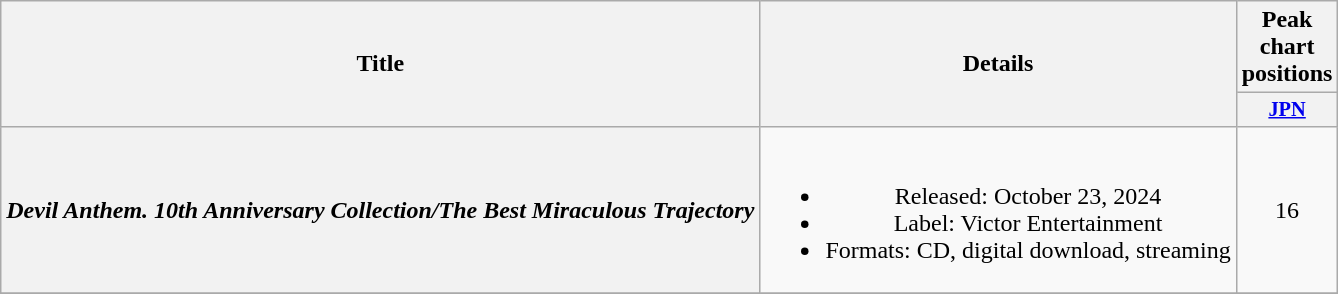<table class="wikitable plainrowheaders" style="text-align:center;">
<tr>
<th scope="col" rowspan="2">Title</th>
<th scope="col" rowspan="2">Details</th>
<th scope="col" colspan="1">Peak chart positions</th>
</tr>
<tr>
<th scope="col" style="width:2.75em;font-size:85%;"><a href='#'>JPN</a><br></th>
</tr>
<tr>
<th scope="row"><em>Devil Anthem. 10th Anniversary Collection/The Best Miraculous Trajectory</em></th>
<td><br><ul><li>Released: October 23, 2024</li><li>Label: Victor Entertainment</li><li>Formats: CD, digital download, streaming</li></ul></td>
<td>16</td>
</tr>
<tr>
</tr>
</table>
